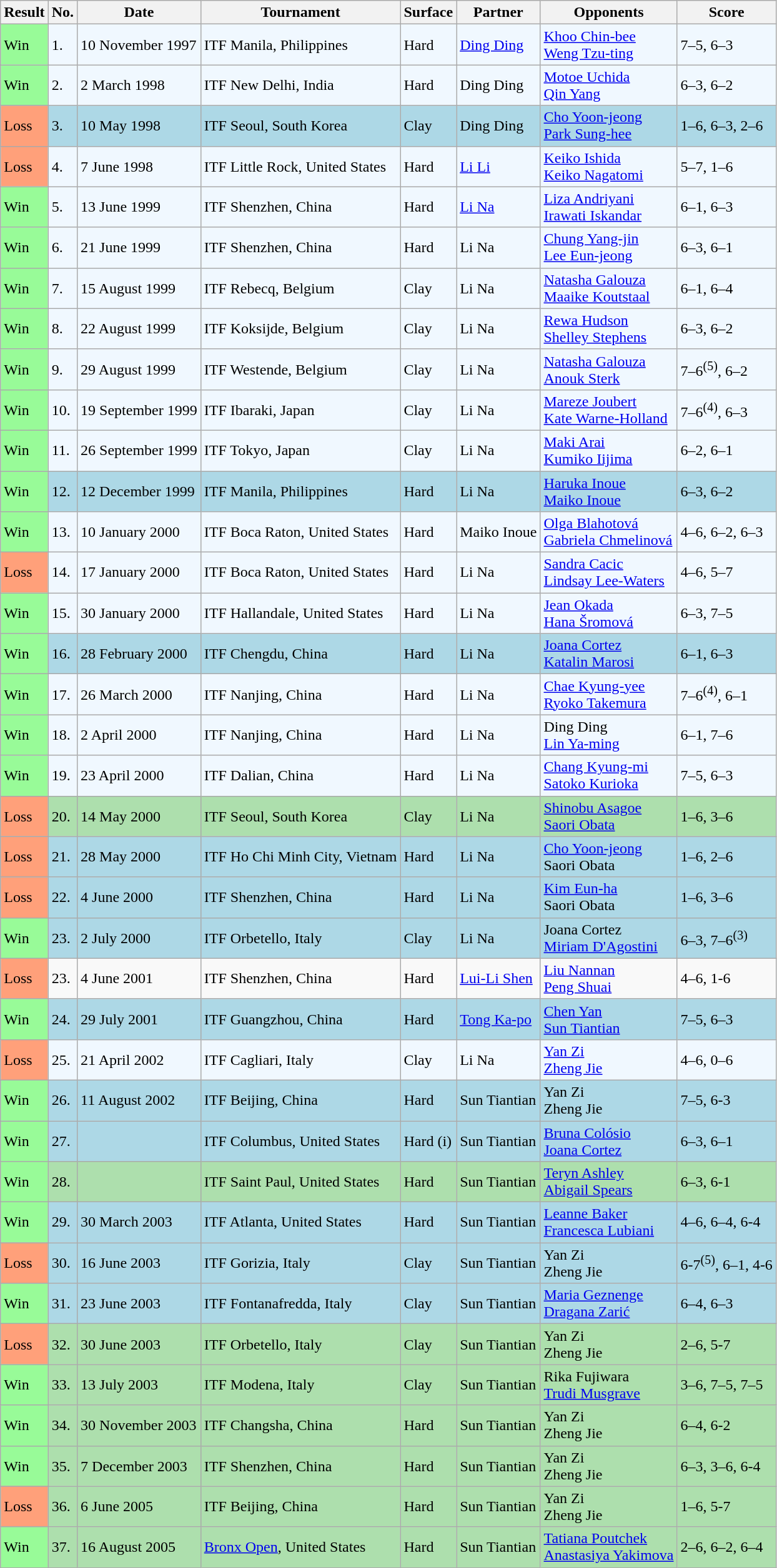<table class="sortable wikitable">
<tr>
<th>Result</th>
<th>No.</th>
<th>Date</th>
<th>Tournament</th>
<th>Surface</th>
<th>Partner</th>
<th>Opponents</th>
<th class="unsortable">Score</th>
</tr>
<tr style="background:#f0f8ff;">
<td style="background:#98fb98;">Win</td>
<td>1.</td>
<td>10 November 1997</td>
<td>ITF Manila, Philippines</td>
<td>Hard</td>
<td> <a href='#'>Ding Ding</a></td>
<td> <a href='#'>Khoo Chin-bee</a> <br>   <a href='#'>Weng Tzu-ting</a></td>
<td>7–5, 6–3</td>
</tr>
<tr style="background:#f0f8ff;">
<td style="background:#98fb98;">Win</td>
<td>2.</td>
<td>2 March 1998</td>
<td>ITF New Delhi, India</td>
<td>Hard</td>
<td> Ding Ding</td>
<td> <a href='#'>Motoe Uchida</a> <br>  <a href='#'>Qin Yang</a></td>
<td>6–3, 6–2</td>
</tr>
<tr style="background:lightblue;">
<td style="background:#ffa07a;">Loss</td>
<td>3.</td>
<td>10 May 1998</td>
<td>ITF Seoul, South Korea</td>
<td>Clay</td>
<td> Ding Ding</td>
<td> <a href='#'>Cho Yoon-jeong</a> <br>  <a href='#'>Park Sung-hee</a></td>
<td>1–6, 6–3, 2–6</td>
</tr>
<tr style="background:#f0f8ff;">
<td style="background:#ffa07a;">Loss</td>
<td>4.</td>
<td>7 June 1998</td>
<td>ITF Little Rock, United States</td>
<td>Hard</td>
<td> <a href='#'>Li Li</a></td>
<td> <a href='#'>Keiko Ishida</a> <br>  <a href='#'>Keiko Nagatomi</a></td>
<td>5–7, 1–6</td>
</tr>
<tr style="background:#f0f8ff;">
<td style="background:#98fb98;">Win</td>
<td>5.</td>
<td>13 June 1999</td>
<td>ITF Shenzhen, China</td>
<td>Hard</td>
<td> <a href='#'>Li Na</a></td>
<td> <a href='#'>Liza Andriyani</a> <br>  <a href='#'>Irawati Iskandar</a></td>
<td>6–1, 6–3</td>
</tr>
<tr style="background:#f0f8ff;">
<td style="background:#98fb98;">Win</td>
<td>6.</td>
<td>21 June 1999</td>
<td>ITF Shenzhen, China</td>
<td>Hard</td>
<td> Li Na</td>
<td> <a href='#'>Chung Yang-jin</a> <br>  <a href='#'>Lee Eun-jeong</a></td>
<td>6–3, 6–1</td>
</tr>
<tr style="background:#f0f8ff;">
<td style="background:#98fb98;">Win</td>
<td>7.</td>
<td>15 August 1999</td>
<td>ITF Rebecq, Belgium</td>
<td>Clay</td>
<td> Li Na</td>
<td> <a href='#'>Natasha Galouza</a> <br>  <a href='#'>Maaike Koutstaal</a></td>
<td>6–1, 6–4</td>
</tr>
<tr style="background:#f0f8ff;">
<td style="background:#98fb98;">Win</td>
<td>8.</td>
<td>22 August 1999</td>
<td>ITF Koksijde, Belgium</td>
<td>Clay</td>
<td> Li Na</td>
<td> <a href='#'>Rewa Hudson</a> <br>  <a href='#'>Shelley Stephens</a></td>
<td>6–3, 6–2</td>
</tr>
<tr style="background:#f0f8ff;">
<td style="background:#98fb98;">Win</td>
<td>9.</td>
<td>29 August 1999</td>
<td>ITF Westende, Belgium</td>
<td>Clay</td>
<td> Li Na</td>
<td> <a href='#'>Natasha Galouza</a> <br>  <a href='#'>Anouk Sterk</a></td>
<td>7–6<sup>(5)</sup>, 6–2</td>
</tr>
<tr style="background:#f0f8ff;">
<td style="background:#98fb98;">Win</td>
<td>10.</td>
<td>19 September 1999</td>
<td>ITF Ibaraki, Japan</td>
<td>Clay</td>
<td> Li Na</td>
<td> <a href='#'>Mareze Joubert</a> <br>  <a href='#'>Kate Warne-Holland</a></td>
<td>7–6<sup>(4)</sup>, 6–3</td>
</tr>
<tr style="background:#f0f8ff;">
<td style="background:#98fb98;">Win</td>
<td>11.</td>
<td>26 September 1999</td>
<td>ITF Tokyo, Japan</td>
<td>Clay</td>
<td> Li Na</td>
<td> <a href='#'>Maki Arai</a> <br>  <a href='#'>Kumiko Iijima</a></td>
<td>6–2, 6–1</td>
</tr>
<tr style="background:lightblue;">
<td style="background:#98fb98;">Win</td>
<td>12.</td>
<td>12 December 1999</td>
<td>ITF Manila, Philippines</td>
<td>Hard</td>
<td> Li Na</td>
<td> <a href='#'>Haruka Inoue</a> <br>  <a href='#'>Maiko Inoue</a></td>
<td>6–3, 6–2</td>
</tr>
<tr style="background:#f0f8ff;">
<td style="background:#98fb98;">Win</td>
<td>13.</td>
<td>10 January 2000</td>
<td>ITF Boca Raton, United States</td>
<td>Hard</td>
<td> Maiko Inoue</td>
<td> <a href='#'>Olga Blahotová</a> <br>  <a href='#'>Gabriela Chmelinová</a></td>
<td>4–6, 6–2, 6–3</td>
</tr>
<tr style="background:#f0f8ff;">
<td style="background:#ffa07a;">Loss</td>
<td>14.</td>
<td>17 January 2000</td>
<td>ITF Boca Raton, United States</td>
<td>Hard</td>
<td> Li Na</td>
<td> <a href='#'>Sandra Cacic</a> <br>  <a href='#'>Lindsay Lee-Waters</a></td>
<td>4–6, 5–7</td>
</tr>
<tr style="background:#f0f8ff;">
<td style="background:#98fb98;">Win</td>
<td>15.</td>
<td>30 January 2000</td>
<td>ITF Hallandale, United States</td>
<td>Hard</td>
<td> Li Na</td>
<td> <a href='#'>Jean Okada</a> <br>  <a href='#'>Hana Šromová</a></td>
<td>6–3, 7–5</td>
</tr>
<tr style="background:lightblue;">
<td style="background:#98fb98;">Win</td>
<td>16.</td>
<td>28 February 2000</td>
<td>ITF Chengdu, China</td>
<td>Hard</td>
<td> Li Na</td>
<td> <a href='#'>Joana Cortez</a> <br>  <a href='#'>Katalin Marosi</a></td>
<td>6–1, 6–3</td>
</tr>
<tr style="background:#f0f8ff;">
<td style="background:#98fb98;">Win</td>
<td>17.</td>
<td>26 March 2000</td>
<td>ITF Nanjing, China</td>
<td>Hard</td>
<td> Li Na</td>
<td> <a href='#'>Chae Kyung-yee</a> <br>  <a href='#'>Ryoko Takemura</a></td>
<td>7–6<sup>(4)</sup>, 6–1</td>
</tr>
<tr style="background:#f0f8ff;">
<td style="background:#98fb98;">Win</td>
<td>18.</td>
<td>2 April 2000</td>
<td>ITF Nanjing, China</td>
<td>Hard</td>
<td> Li Na</td>
<td> Ding Ding <br>  <a href='#'>Lin Ya-ming</a></td>
<td>6–1, 7–6</td>
</tr>
<tr style="background:#f0f8ff;">
<td style="background:#98fb98;">Win</td>
<td>19.</td>
<td>23 April 2000</td>
<td>ITF Dalian, China</td>
<td>Hard</td>
<td> Li Na</td>
<td> <a href='#'>Chang Kyung-mi</a> <br>  <a href='#'>Satoko Kurioka</a></td>
<td>7–5, 6–3</td>
</tr>
<tr style="background:#addfad;">
<td style="background:#ffa07a;">Loss</td>
<td>20.</td>
<td>14 May 2000</td>
<td>ITF Seoul, South Korea</td>
<td>Clay</td>
<td> Li Na</td>
<td> <a href='#'>Shinobu Asagoe</a> <br>  <a href='#'>Saori Obata</a></td>
<td>1–6, 3–6</td>
</tr>
<tr style="background:lightblue;">
<td style="background:#ffa07a;">Loss</td>
<td>21.</td>
<td>28 May 2000</td>
<td>ITF Ho Chi Minh City, Vietnam</td>
<td>Hard</td>
<td> Li Na</td>
<td> <a href='#'>Cho Yoon-jeong</a> <br>  Saori Obata</td>
<td>1–6, 2–6</td>
</tr>
<tr style="background:lightblue;">
<td style="background:#ffa07a;">Loss</td>
<td>22.</td>
<td>4 June 2000</td>
<td>ITF Shenzhen, China</td>
<td>Hard</td>
<td> Li Na</td>
<td> <a href='#'>Kim Eun-ha</a> <br>  Saori Obata</td>
<td>1–6, 3–6</td>
</tr>
<tr style="background:lightblue;">
<td style="background:#98fb98;">Win</td>
<td>23.</td>
<td>2 July 2000</td>
<td>ITF Orbetello, Italy</td>
<td>Clay</td>
<td> Li Na</td>
<td> Joana Cortez <br>  <a href='#'>Miriam D'Agostini</a></td>
<td>6–3, 7–6<sup>(3)</sup></td>
</tr>
<tr>
<td style="background:#ffa07a;">Loss</td>
<td>23.</td>
<td>4 June 2001</td>
<td>ITF Shenzhen, China</td>
<td>Hard</td>
<td> <a href='#'>Lui-Li Shen</a></td>
<td> <a href='#'>Liu Nannan</a> <br>  <a href='#'>Peng Shuai</a></td>
<td>4–6, 1-6</td>
</tr>
<tr style="background:lightblue;">
<td style="background:#98fb98;">Win</td>
<td>24.</td>
<td>29 July 2001</td>
<td>ITF Guangzhou, China</td>
<td>Hard</td>
<td> <a href='#'>Tong Ka-po</a></td>
<td> <a href='#'>Chen Yan</a> <br>  <a href='#'>Sun Tiantian</a></td>
<td>7–5, 6–3</td>
</tr>
<tr style="background:#f0f8ff;">
<td style="background:#ffa07a;">Loss</td>
<td>25.</td>
<td>21 April 2002</td>
<td>ITF Cagliari, Italy</td>
<td>Clay</td>
<td> Li Na</td>
<td> <a href='#'>Yan Zi</a> <br>  <a href='#'>Zheng Jie</a></td>
<td>4–6, 0–6</td>
</tr>
<tr style="background:lightblue;">
<td style="background:#98fb98;">Win</td>
<td>26.</td>
<td>11 August 2002</td>
<td>ITF Beijing, China</td>
<td>Hard</td>
<td> Sun Tiantian</td>
<td> Yan Zi <br>  Zheng Jie</td>
<td>7–5, 6-3</td>
</tr>
<tr style="background:lightblue;">
<td style="background:#98fb98;">Win</td>
<td>27.</td>
<td></td>
<td>ITF Columbus, United States</td>
<td>Hard (i)</td>
<td> Sun Tiantian</td>
<td> <a href='#'>Bruna Colósio</a> <br>  <a href='#'>Joana Cortez</a></td>
<td>6–3, 6–1</td>
</tr>
<tr style="background:#addfad;">
<td style="background:#98fb98;">Win</td>
<td>28.</td>
<td></td>
<td>ITF Saint Paul, United States</td>
<td>Hard</td>
<td> Sun Tiantian</td>
<td> <a href='#'>Teryn Ashley</a> <br>  <a href='#'>Abigail Spears</a></td>
<td>6–3, 6-1</td>
</tr>
<tr bgcolor="lightblue">
<td style="background:#98fb98;">Win</td>
<td>29.</td>
<td>30 March 2003</td>
<td>ITF Atlanta, United States</td>
<td>Hard</td>
<td> Sun Tiantian</td>
<td> <a href='#'>Leanne Baker</a> <br>  <a href='#'>Francesca Lubiani</a></td>
<td>4–6, 6–4, 6-4</td>
</tr>
<tr style="background:lightblue;">
<td style="background:#ffa07a;">Loss</td>
<td>30.</td>
<td>16 June 2003</td>
<td>ITF Gorizia, Italy</td>
<td>Clay</td>
<td> Sun Tiantian</td>
<td> Yan Zi <br>  Zheng Jie</td>
<td>6-7<sup>(5)</sup>, 6–1, 4-6</td>
</tr>
<tr style="background:lightblue;">
<td style="background:#98fb98;">Win</td>
<td>31.</td>
<td>23 June 2003</td>
<td>ITF Fontanafredda, Italy</td>
<td>Clay</td>
<td> Sun Tiantian</td>
<td> <a href='#'>Maria Geznenge</a> <br>  <a href='#'>Dragana Zarić</a></td>
<td>6–4, 6–3</td>
</tr>
<tr style="background:#addfad;">
<td style="background:#ffa07a;">Loss</td>
<td>32.</td>
<td>30 June 2003</td>
<td>ITF Orbetello, Italy</td>
<td>Clay</td>
<td> Sun Tiantian</td>
<td> Yan Zi <br>  Zheng Jie</td>
<td>2–6, 5-7</td>
</tr>
<tr style="background:#addfad;">
<td style="background:#98fb98;">Win</td>
<td>33.</td>
<td>13 July 2003</td>
<td>ITF Modena, Italy</td>
<td>Clay</td>
<td> Sun Tiantian</td>
<td> Rika Fujiwara <br>  <a href='#'>Trudi Musgrave</a></td>
<td>3–6, 7–5, 7–5</td>
</tr>
<tr style="background:#addfad;">
<td style="background:#98fb98;">Win</td>
<td>34.</td>
<td>30 November 2003</td>
<td>ITF Changsha, China</td>
<td>Hard</td>
<td> Sun Tiantian</td>
<td> Yan Zi <br>  Zheng Jie</td>
<td>6–4, 6-2</td>
</tr>
<tr style="background:#addfad;">
<td style="background:#98fb98;">Win</td>
<td>35.</td>
<td>7 December 2003</td>
<td>ITF Shenzhen, China</td>
<td>Hard</td>
<td> Sun Tiantian</td>
<td> Yan Zi <br>  Zheng Jie</td>
<td>6–3, 3–6, 6-4</td>
</tr>
<tr style="background:#addfad;">
<td style="background:#ffa07a;">Loss</td>
<td>36.</td>
<td>6 June 2005</td>
<td>ITF Beijing, China</td>
<td>Hard</td>
<td> Sun Tiantian</td>
<td> Yan Zi <br>  Zheng Jie</td>
<td>1–6, 5-7</td>
</tr>
<tr style="background:#addfad;">
<td style="background:#98fb98;">Win</td>
<td>37.</td>
<td>16 August 2005</td>
<td><a href='#'>Bronx Open</a>, United States</td>
<td>Hard</td>
<td> Sun Tiantian</td>
<td> <a href='#'>Tatiana Poutchek</a> <br>  <a href='#'>Anastasiya Yakimova</a></td>
<td>2–6, 6–2, 6–4</td>
</tr>
</table>
